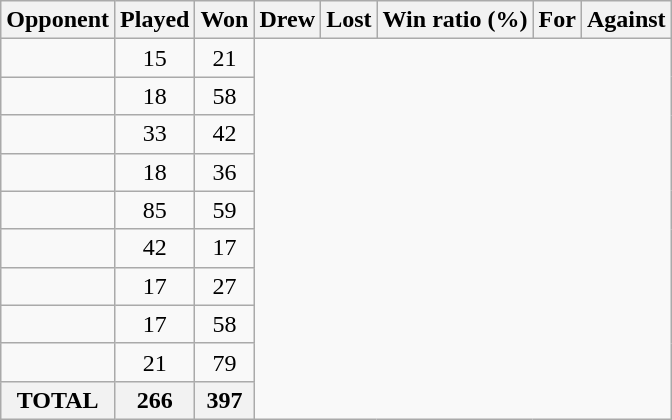<table class="wikitable sortable">
<tr>
<th>Opponent</th>
<th>Played</th>
<th>Won</th>
<th>Drew</th>
<th>Lost</th>
<th>Win ratio (%)</th>
<th>For</th>
<th>Against</th>
</tr>
<tr align=center>
<td align=left><br></td>
<td>15</td>
<td>21</td>
</tr>
<tr align=center>
<td align=left><br></td>
<td>18</td>
<td>58</td>
</tr>
<tr align=center>
<td align=left><br></td>
<td>33</td>
<td>42</td>
</tr>
<tr align=center>
<td align=left><br></td>
<td>18</td>
<td>36</td>
</tr>
<tr align=center>
<td align=left><br></td>
<td>85</td>
<td>59</td>
</tr>
<tr align=center>
<td align=left><br></td>
<td>42</td>
<td>17</td>
</tr>
<tr align=center>
<td align=left><br></td>
<td>17</td>
<td>27</td>
</tr>
<tr align=center>
<td align=left><br></td>
<td>17</td>
<td>58</td>
</tr>
<tr align=center>
<td align=left><br></td>
<td>21</td>
<td>79</td>
</tr>
<tr>
<th>TOTAL<br></th>
<th>266</th>
<th>397</th>
</tr>
</table>
